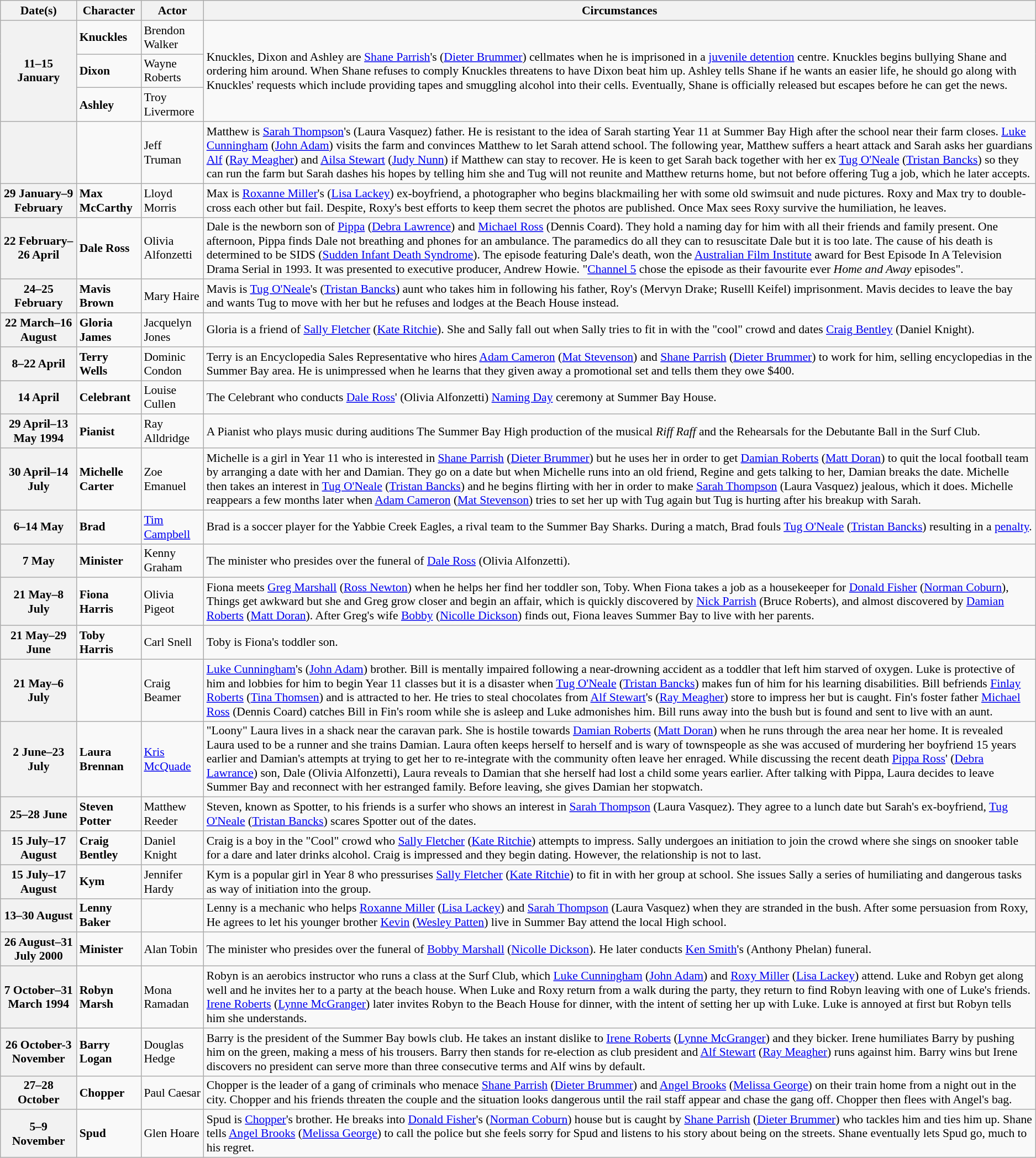<table class="wikitable plainrowheaders" style="font-size:90%">
<tr>
<th scope="col">Date(s)</th>
<th scope="col">Character</th>
<th scope="col">Actor</th>
<th scope="col">Circumstances</th>
</tr>
<tr>
<th scope="row" rowspan="3">11–15 January</th>
<td><strong>Knuckles</strong></td>
<td>Brendon Walker</td>
<td rowspan="3">Knuckles, Dixon and Ashley are <a href='#'>Shane Parrish</a>'s (<a href='#'>Dieter Brummer</a>) cellmates when he is imprisoned in a <a href='#'>juvenile detention</a> centre. Knuckles begins bullying Shane and ordering him around. When Shane refuses to comply Knuckles threatens to have Dixon beat him up. Ashley tells Shane if he wants an easier life, he should go along with Knuckles' requests which include providing tapes and smuggling alcohol into their cells. Eventually, Shane is officially released but escapes before he can get the news.</td>
</tr>
<tr>
<td><strong>Dixon</strong></td>
<td>Wayne Roberts</td>
</tr>
<tr>
<td><strong>Ashley</strong></td>
<td>Troy Livermore</td>
</tr>
<tr>
<th scope="row"></th>
<td></td>
<td>Jeff Truman</td>
<td>Matthew is <a href='#'>Sarah Thompson</a>'s (Laura Vasquez) father. He is resistant to the idea of Sarah starting Year 11 at Summer Bay High after the school near their farm closes. <a href='#'>Luke Cunningham</a> (<a href='#'>John Adam</a>) visits the farm and convinces Matthew to let Sarah attend school. The following year, Matthew suffers a heart attack and Sarah asks her guardians <a href='#'>Alf</a> (<a href='#'>Ray Meagher</a>) and <a href='#'>Ailsa Stewart</a> (<a href='#'>Judy Nunn</a>) if Matthew can stay to recover. He is keen to get Sarah back together with her ex <a href='#'>Tug O'Neale</a> (<a href='#'>Tristan Bancks</a>) so they can run the farm but Sarah dashes his hopes by telling him she and Tug will not reunite and Matthew returns home, but not before offering Tug a job, which he later accepts.</td>
</tr>
<tr>
<th scope="row">29 January–9 February</th>
<td><strong>Max McCarthy</strong></td>
<td>Lloyd Morris</td>
<td>Max is <a href='#'>Roxanne Miller</a>'s (<a href='#'>Lisa Lackey</a>) ex-boyfriend, a photographer who begins blackmailing her with some old swimsuit and nude pictures.  Roxy and Max try to double-cross each other but fail. Despite, Roxy's best efforts to keep them secret the photos are published. Once Max sees Roxy survive the humiliation, he leaves.</td>
</tr>
<tr>
<th scope="row">22 February–26 April</th>
<td><strong>Dale Ross</strong></td>
<td>Olivia Alfonzetti</td>
<td>Dale is the newborn son of <a href='#'>Pippa</a> (<a href='#'>Debra Lawrence</a>) and <a href='#'>Michael Ross</a> (Dennis Coard). They hold a naming day for him with all their friends and family present. One afternoon, Pippa finds Dale not breathing and phones for an ambulance. The paramedics do all they can to resuscitate Dale but it is too late. The cause of his death is determined to be SIDS (<a href='#'>Sudden Infant Death Syndrome</a>). The episode featuring Dale's death, won the <a href='#'>Australian Film Institute</a> award for Best Episode In A Television Drama Serial in 1993. It was presented to executive producer, Andrew Howie. "<a href='#'>Channel 5</a> chose the episode as their favourite ever <em>Home and Away</em> episodes".</td>
</tr>
<tr>
<th scope="row">24–25 February</th>
<td><strong>Mavis Brown</strong></td>
<td>Mary Haire</td>
<td>Mavis is <a href='#'>Tug O'Neale</a>'s (<a href='#'>Tristan Bancks</a>) aunt who takes him in following his father, Roy's (Mervyn Drake; Ruselll Keifel) imprisonment. Mavis decides to leave the bay and wants Tug to move with her but he refuses and lodges at the Beach House instead.</td>
</tr>
<tr>
<th scope="row">22 March–16 August</th>
<td><strong>Gloria James</strong></td>
<td>Jacquelyn Jones</td>
<td>Gloria is a friend of <a href='#'>Sally Fletcher</a> (<a href='#'>Kate Ritchie</a>). She and Sally fall out when Sally tries to fit in with the "cool" crowd and dates <a href='#'>Craig Bentley</a> (Daniel Knight).</td>
</tr>
<tr>
<th scope="row">8–22 April</th>
<td><strong>Terry Wells</strong></td>
<td>Dominic Condon</td>
<td>Terry is an Encyclopedia Sales Representative who hires <a href='#'>Adam Cameron</a> (<a href='#'>Mat Stevenson</a>) and <a href='#'>Shane Parrish</a> (<a href='#'>Dieter Brummer</a>) to work for him, selling encyclopedias in the Summer Bay area. He is unimpressed when he learns that they given away a promotional set and tells them they owe $400.</td>
</tr>
<tr>
<th scope="row">14 April</th>
<td><strong>Celebrant</strong></td>
<td>Louise Cullen</td>
<td>The Celebrant who conducts <a href='#'>Dale Ross</a>' (Olivia Alfonzetti) <a href='#'>Naming Day</a> ceremony at Summer Bay House.</td>
</tr>
<tr>
<th scope="row">29 April–13 May 1994</th>
<td><strong>Pianist</strong></td>
<td>Ray Alldridge</td>
<td>A Pianist who plays music during auditions The Summer Bay High production of the musical <em>Riff Raff</em> and the Rehearsals for the Debutante Ball in the Surf Club.</td>
</tr>
<tr>
<th scope="row">30 April–14 July</th>
<td><strong>Michelle Carter</strong></td>
<td>Zoe Emanuel</td>
<td>Michelle is a girl in Year 11 who  is interested in <a href='#'>Shane Parrish</a> (<a href='#'>Dieter Brummer</a>) but he uses her in order to get <a href='#'>Damian Roberts</a> (<a href='#'>Matt Doran</a>) to quit the local football team by arranging a date with her and Damian. They go on a date but when Michelle runs into an old friend, Regine and gets talking to her, Damian breaks the date. Michelle then takes an interest in <a href='#'>Tug O'Neale</a> (<a href='#'>Tristan Bancks</a>) and he begins flirting with her in order to make <a href='#'>Sarah Thompson</a> (Laura Vasquez) jealous, which it does. Michelle reappears a few months later when <a href='#'>Adam Cameron</a> (<a href='#'>Mat Stevenson</a>) tries to set her up with Tug again but Tug is hurting after his breakup with Sarah.</td>
</tr>
<tr>
<th scope="row">6–14 May</th>
<td><strong>Brad</strong></td>
<td><a href='#'>Tim Campbell</a></td>
<td>Brad is a soccer player for the Yabbie Creek Eagles, a rival team to the Summer Bay Sharks. During a match, Brad fouls <a href='#'>Tug O'Neale</a> (<a href='#'>Tristan Bancks</a>) resulting in a <a href='#'>penalty</a>.</td>
</tr>
<tr>
<th scope="row">7 May</th>
<td><strong>Minister</strong></td>
<td>Kenny Graham</td>
<td>The minister who presides over the funeral of <a href='#'>Dale Ross</a> (Olivia Alfonzetti).</td>
</tr>
<tr>
<th scope="row">21 May–8 July</th>
<td><strong>Fiona Harris</strong></td>
<td>Olivia Pigeot</td>
<td>Fiona meets <a href='#'>Greg Marshall</a> (<a href='#'>Ross Newton</a>) when he helps her find her toddler son, Toby. When Fiona takes a job as a housekeeper for <a href='#'>Donald Fisher</a> (<a href='#'>Norman Coburn</a>), Things get awkward but she and Greg grow closer and begin an affair, which is quickly discovered by <a href='#'>Nick Parrish</a> (Bruce Roberts), and almost discovered by <a href='#'>Damian Roberts</a> (<a href='#'>Matt Doran</a>). After Greg's wife <a href='#'>Bobby</a> (<a href='#'>Nicolle Dickson</a>) finds out, Fiona leaves Summer Bay to live with her parents.</td>
</tr>
<tr>
<th scope="row">21 May–29 June</th>
<td><strong>Toby Harris</strong></td>
<td>Carl Snell</td>
<td>Toby is Fiona's toddler son.</td>
</tr>
<tr>
<th scope="row">21 May–6 July</th>
<td></td>
<td>Craig Beamer</td>
<td><a href='#'>Luke Cunningham</a>'s (<a href='#'>John Adam</a>) brother. Bill is mentally impaired following a near-drowning accident as a toddler that left him starved of oxygen. Luke is protective of him and lobbies for him to begin Year 11 classes but it is a disaster when <a href='#'>Tug O'Neale</a> (<a href='#'>Tristan Bancks</a>) makes fun of him for his learning disabilities. Bill befriends <a href='#'>Finlay Roberts</a> (<a href='#'>Tina Thomsen</a>)  and is attracted to her. He tries to steal chocolates from <a href='#'>Alf Stewart</a>'s (<a href='#'>Ray Meagher</a>) store to impress her but is caught. Fin's foster father <a href='#'>Michael Ross</a> (Dennis Coard) catches Bill in Fin's room while she is asleep and Luke admonishes him. Bill runs away into the bush but is found and sent to live with an aunt.</td>
</tr>
<tr>
<th scope="row">2 June–23 July</th>
<td><strong>Laura Brennan</strong></td>
<td><a href='#'>Kris McQuade</a></td>
<td>"Loony" Laura lives in a shack near the caravan park. She is hostile towards <a href='#'>Damian Roberts</a> (<a href='#'>Matt Doran</a>) when he runs through the area near her home. It is revealed Laura used to be a runner and she trains Damian. Laura often keeps herself to herself and is wary of townspeople as she was accused of murdering her boyfriend 15 years earlier and Damian's attempts at trying to get her to re-integrate with the community often leave her enraged. While discussing the recent death <a href='#'>Pippa Ross</a>' (<a href='#'>Debra Lawrance</a>) son, Dale (Olivia Alfonzetti), Laura reveals to Damian that she herself had lost a child some years earlier. After talking with Pippa, Laura decides to leave Summer Bay and reconnect with her estranged family. Before leaving, she gives Damian her stopwatch.</td>
</tr>
<tr>
<th scope="row">25–28 June</th>
<td><strong>Steven Potter</strong></td>
<td>Matthew Reeder</td>
<td>Steven, known as Spotter, to his friends is a surfer who shows an interest in <a href='#'>Sarah Thompson</a> (Laura Vasquez). They agree to a lunch date but Sarah's ex-boyfriend, <a href='#'>Tug O'Neale</a> (<a href='#'>Tristan Bancks</a>) scares Spotter out of the dates.</td>
</tr>
<tr>
<th scope="row">15 July–17 August</th>
<td><strong>Craig Bentley</strong></td>
<td>Daniel Knight</td>
<td>Craig is a boy in the "Cool" crowd who <a href='#'>Sally Fletcher</a> (<a href='#'>Kate Ritchie</a>) attempts to impress. Sally undergoes an initiation to join the crowd where she sings on snooker table for a dare and later drinks alcohol. Craig is impressed and they begin dating. However, the relationship is not to last.</td>
</tr>
<tr>
<th scope="row">15 July–17 August</th>
<td><strong>Kym</strong></td>
<td>Jennifer Hardy</td>
<td>Kym is a popular girl in Year 8 who pressurises <a href='#'>Sally Fletcher</a> (<a href='#'>Kate Ritchie</a>) to fit in with her group at school. She issues Sally a series of humiliating and dangerous tasks as way of initiation into the group.</td>
</tr>
<tr>
<th scope="row">13–30 August</th>
<td><strong>Lenny Baker</strong></td>
<td></td>
<td>Lenny is a mechanic who helps <a href='#'>Roxanne Miller</a> (<a href='#'>Lisa Lackey</a>) and <a href='#'>Sarah Thompson</a> (Laura Vasquez) when they are stranded in the bush. After some persuasion from Roxy, He agrees to let his younger brother <a href='#'>Kevin</a> (<a href='#'>Wesley Patten</a>) live in Summer Bay attend the local High school.</td>
</tr>
<tr>
<th scope="row">26 August–31 July 2000</th>
<td><strong>Minister</strong></td>
<td>Alan Tobin</td>
<td>The minister who presides over the funeral of <a href='#'>Bobby Marshall</a> (<a href='#'>Nicolle Dickson</a>). He later conducts <a href='#'>Ken Smith</a>'s (Anthony Phelan)  funeral.</td>
</tr>
<tr>
<th scope="row">7 October–31 March 1994</th>
<td><strong>Robyn Marsh</strong></td>
<td>Mona Ramadan</td>
<td>Robyn is an aerobics instructor who runs a class at the Surf Club, which <a href='#'>Luke Cunningham</a> (<a href='#'>John Adam</a>) and <a href='#'>Roxy Miller</a> (<a href='#'>Lisa Lackey</a>) attend. Luke and Robyn get along well and he invites her to a party at the beach house. When Luke and Roxy return from a walk during the party, they return to find Robyn leaving with one of Luke's friends. <a href='#'>Irene Roberts</a> (<a href='#'>Lynne McGranger</a>) later invites Robyn to the Beach House for dinner, with the intent of setting her up with Luke. Luke is annoyed at first but Robyn tells him she understands.</td>
</tr>
<tr>
<th scope="row">26 October-3 November</th>
<td><strong>Barry Logan</strong></td>
<td>Douglas Hedge</td>
<td>Barry is the president of the Summer Bay bowls club. He takes an instant dislike to <a href='#'>Irene Roberts</a> (<a href='#'>Lynne McGranger</a>) and they bicker. Irene humiliates Barry by pushing him on the green, making a mess of his trousers. Barry then stands for re-election as club president and <a href='#'>Alf Stewart</a> (<a href='#'>Ray Meagher</a>) runs against him. Barry wins but Irene discovers no president can serve more than three consecutive terms and Alf wins by default.</td>
</tr>
<tr>
<th scope="row">27–28 October</th>
<td><strong>Chopper</strong></td>
<td>Paul Caesar</td>
<td>Chopper is the leader of a gang of criminals who menace <a href='#'>Shane Parrish</a> (<a href='#'>Dieter Brummer</a>) and <a href='#'>Angel Brooks</a> (<a href='#'>Melissa George</a>) on their train home from a night out in the city. Chopper and his friends threaten the couple and the situation looks dangerous until the rail staff appear and chase the gang off. Chopper then flees with Angel's bag.</td>
</tr>
<tr>
<th scope="row">5–9 November</th>
<td><strong>Spud</strong></td>
<td>Glen Hoare</td>
<td>Spud is <a href='#'>Chopper</a>'s brother. He breaks into <a href='#'>Donald Fisher</a>'s (<a href='#'>Norman Coburn</a>) house but is caught by <a href='#'>Shane Parrish</a> (<a href='#'>Dieter Brummer</a>) who tackles him and ties him up. Shane tells <a href='#'>Angel Brooks</a> (<a href='#'>Melissa George</a>) to call the police but she feels sorry for Spud and listens to his story about being on the streets. Shane eventually lets Spud go, much to his regret.</td>
</tr>
</table>
